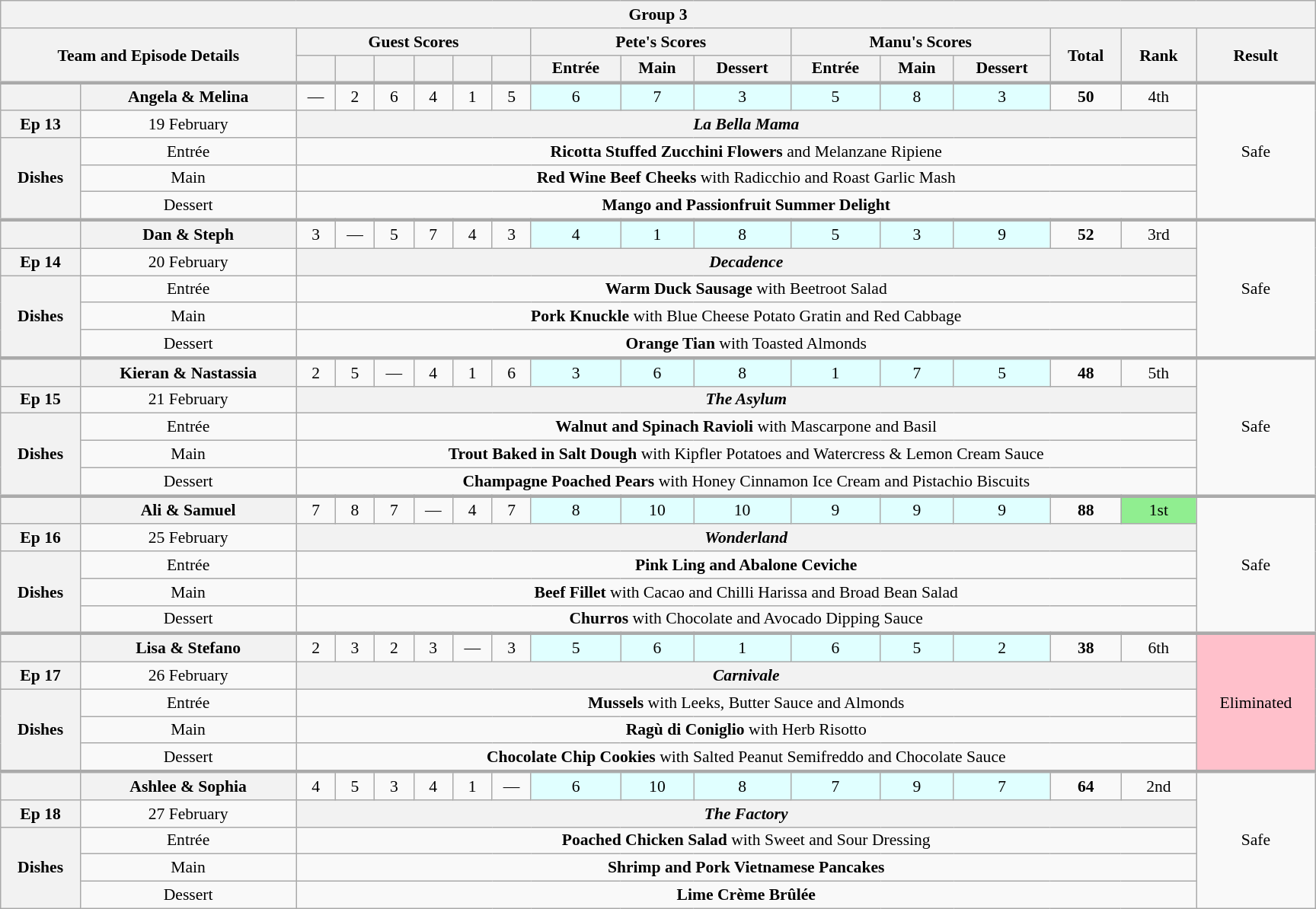<table class="wikitable plainrowheaders" style="margin:1em auto; text-align:center; font-size:90%; width:80em;">
<tr>
<th colspan="20" >Group 3</th>
</tr>
<tr>
<th scope="col" rowspan="2" colspan="2">Team and Episode Details</th>
<th scope="col" colspan="6">Guest Scores</th>
<th scope="col" colspan="3">Pete's Scores</th>
<th scope="col" colspan="3">Manu's Scores</th>
<th scope="col" rowspan="2">Total<br><small></small></th>
<th scope="col" rowspan="2">Rank</th>
<th scope="col" rowspan="2">Result</th>
</tr>
<tr>
<th scope="col"><small></small></th>
<th scope="col"><small></small></th>
<th scope="col"><small></small></th>
<th scope="col"><small></small></th>
<th scope="col"><small></small></th>
<th scope="col"><small></small></th>
<th scope="col">Entrée</th>
<th scope="col">Main</th>
<th scope="col">Dessert</th>
<th scope="col">Entrée</th>
<th scope="col">Main</th>
<th scope="col">Dessert</th>
</tr>
<tr style="border-top:3px solid #aaa;">
</tr>
<tr>
<th></th>
<th style="text-align:centre">Angela & Melina</th>
<td>—</td>
<td>2</td>
<td>6</td>
<td>4</td>
<td>1</td>
<td>5</td>
<td bgcolor=#E0FFFF>6</td>
<td bgcolor=#E0FFFF>7</td>
<td bgcolor=#E0FFFF>3</td>
<td bgcolor=#E0FFFF>5</td>
<td bgcolor=#E0FFFF>8</td>
<td bgcolor=#E0FFFF>3</td>
<td><strong>50</strong></td>
<td>4th</td>
<td rowspan="5">Safe</td>
</tr>
<tr>
<th>Ep 13</th>
<td>19 February</td>
<th colspan="14"><em>La Bella Mama</em></th>
</tr>
<tr>
<th rowspan="3">Dishes</th>
<td>Entrée</td>
<td colspan="14"><strong>Ricotta Stuffed Zucchini Flowers</strong> and Melanzane Ripiene</td>
</tr>
<tr>
<td>Main</td>
<td colspan="14"><strong>Red Wine Beef Cheeks</strong> with Radicchio and Roast Garlic Mash</td>
</tr>
<tr>
<td>Dessert</td>
<td colspan="14"><strong>Mango and Passionfruit Summer Delight</strong></td>
</tr>
<tr style="border-top:3px solid #aaa;">
<th></th>
<th style="text-align:centre">Dan & Steph</th>
<td>3</td>
<td>—</td>
<td>5</td>
<td>7</td>
<td>4</td>
<td>3</td>
<td bgcolor=#E0FFFF>4</td>
<td bgcolor=#E0FFFF>1</td>
<td bgcolor=#E0FFFF>8</td>
<td bgcolor=#E0FFFF>5</td>
<td bgcolor=#E0FFFF>3</td>
<td bgcolor=#E0FFFF>9</td>
<td><strong>52</strong></td>
<td>3rd</td>
<td rowspan="5">Safe</td>
</tr>
<tr>
<th>Ep 14</th>
<td>20 February</td>
<th colspan="14"><em>Decadence</em></th>
</tr>
<tr>
<th rowspan="3">Dishes</th>
<td>Entrée</td>
<td colspan="14"><strong>Warm Duck Sausage</strong> with Beetroot Salad</td>
</tr>
<tr>
<td>Main</td>
<td colspan="14"><strong>Pork Knuckle</strong> with Blue Cheese Potato Gratin and Red Cabbage</td>
</tr>
<tr>
<td>Dessert</td>
<td colspan="14"><strong>Orange Tian</strong> with Toasted Almonds</td>
</tr>
<tr style="border-top:3px solid #aaa;">
<th></th>
<th style="text-align:centre">Kieran & Nastassia</th>
<td>2</td>
<td>5</td>
<td>—</td>
<td>4</td>
<td>1</td>
<td>6</td>
<td bgcolor=#E0FFFF>3</td>
<td bgcolor=#E0FFFF>6</td>
<td bgcolor=#E0FFFF>8</td>
<td bgcolor=#E0FFFF>1</td>
<td bgcolor=#E0FFFF>7</td>
<td bgcolor=#E0FFFF>5</td>
<td><strong>48</strong></td>
<td>5th</td>
<td rowspan="5">Safe</td>
</tr>
<tr>
<th>Ep 15</th>
<td>21 February</td>
<th colspan="14"><em>The Asylum</em></th>
</tr>
<tr>
<th rowspan="3">Dishes</th>
<td>Entrée</td>
<td colspan="14"><strong>Walnut and Spinach Ravioli</strong> with Mascarpone and Basil</td>
</tr>
<tr>
<td>Main</td>
<td colspan="14"><strong>Trout Baked in Salt Dough</strong> with Kipfler Potatoes and Watercress & Lemon Cream Sauce</td>
</tr>
<tr>
<td>Dessert</td>
<td colspan="14"><strong>Champagne Poached Pears</strong> with Honey Cinnamon Ice Cream and Pistachio Biscuits</td>
</tr>
<tr style="border-top:3px solid #aaa;">
<th></th>
<th style="text-align:centre">Ali & Samuel</th>
<td>7</td>
<td>8</td>
<td>7</td>
<td>—</td>
<td>4</td>
<td>7</td>
<td bgcolor=#E0FFFF>8</td>
<td bgcolor=#E0FFFF>10</td>
<td bgcolor=#E0FFFF>10</td>
<td bgcolor=#E0FFFF>9</td>
<td bgcolor=#E0FFFF>9</td>
<td bgcolor=#E0FFFF>9</td>
<td><strong>88</strong></td>
<td style="background:lightgreen;">1st</td>
<td rowspan="5">Safe</td>
</tr>
<tr>
<th>Ep 16</th>
<td>25 February</td>
<th colspan="14"><em>Wonderland</em></th>
</tr>
<tr>
<th rowspan="3">Dishes</th>
<td>Entrée</td>
<td colspan="14"><strong>Pink Ling and Abalone Ceviche</strong></td>
</tr>
<tr>
<td>Main</td>
<td colspan="14"><strong>Beef Fillet</strong> with Cacao and Chilli Harissa and Broad Bean Salad</td>
</tr>
<tr>
<td>Dessert</td>
<td colspan="14"><strong>Churros</strong> with Chocolate and Avocado Dipping Sauce</td>
</tr>
<tr style="border-top:3px solid #aaa;">
<th></th>
<th style="text-align:centre">Lisa & Stefano</th>
<td>2</td>
<td>3</td>
<td>2</td>
<td>3</td>
<td>—</td>
<td>3</td>
<td bgcolor=#E0FFFF>5</td>
<td bgcolor=#E0FFFF>6</td>
<td bgcolor=#E0FFFF>1</td>
<td bgcolor=#E0FFFF>6</td>
<td bgcolor=#E0FFFF>5</td>
<td bgcolor=#E0FFFF>2</td>
<td><strong>38</strong></td>
<td>6th</td>
<td rowspan="5" style="background:pink;">Eliminated</td>
</tr>
<tr>
<th>Ep 17</th>
<td>26 February</td>
<th colspan="14"><em>Carnivale</em></th>
</tr>
<tr>
<th rowspan="3">Dishes</th>
<td>Entrée</td>
<td colspan="14"><strong>Mussels</strong> with Leeks, Butter Sauce and Almonds</td>
</tr>
<tr>
<td>Main</td>
<td colspan="14"><strong>Ragù di Coniglio</strong> with Herb Risotto</td>
</tr>
<tr>
<td>Dessert</td>
<td colspan="14"><strong>Chocolate Chip Cookies</strong> with Salted Peanut Semifreddo and Chocolate Sauce</td>
</tr>
<tr style="border-top:3px solid #aaa;">
<th></th>
<th style="text-align:centre">Ashlee & Sophia</th>
<td>4</td>
<td>5</td>
<td>3</td>
<td>4</td>
<td>1</td>
<td>—</td>
<td bgcolor=#E0FFFF>6</td>
<td bgcolor=#E0FFFF>10</td>
<td bgcolor=#E0FFFF>8</td>
<td bgcolor=#E0FFFF>7</td>
<td bgcolor=#E0FFFF>9</td>
<td bgcolor=#E0FFFF>7</td>
<td><strong>64</strong></td>
<td>2nd</td>
<td rowspan="5">Safe</td>
</tr>
<tr>
<th>Ep 18</th>
<td>27 February</td>
<th colspan="14"><em>The Factory</em></th>
</tr>
<tr>
<th rowspan="3">Dishes</th>
<td>Entrée</td>
<td colspan="14"><strong>Poached Chicken Salad</strong> with Sweet and Sour Dressing</td>
</tr>
<tr>
<td>Main</td>
<td colspan="14"><strong>Shrimp and Pork Vietnamese Pancakes</strong></td>
</tr>
<tr>
<td>Dessert</td>
<td colspan="14"><strong>Lime Crème Brûlée</strong></td>
</tr>
</table>
